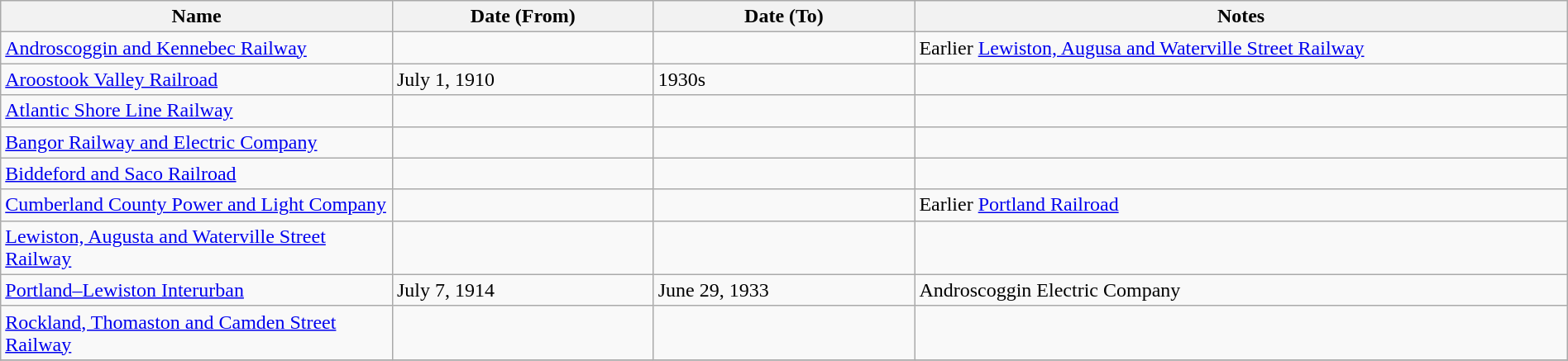<table class="wikitable sortable" width=100%>
<tr>
<th width=15%>Name</th>
<th width=10%>Date (From)</th>
<th width=10%>Date (To)</th>
<th class="unsortable" width=25%>Notes</th>
</tr>
<tr>
<td><a href='#'>Androscoggin and Kennebec Railway</a></td>
<td></td>
<td></td>
<td>Earlier <a href='#'>Lewiston, Augusa and Waterville Street Railway</a></td>
</tr>
<tr>
<td><a href='#'>Aroostook Valley Railroad</a></td>
<td>July 1, 1910</td>
<td>1930s</td>
<td></td>
</tr>
<tr>
<td><a href='#'>Atlantic Shore Line Railway</a></td>
<td></td>
<td></td>
<td></td>
</tr>
<tr>
<td><a href='#'>Bangor Railway and Electric Company</a></td>
<td></td>
<td></td>
<td></td>
</tr>
<tr>
<td><a href='#'>Biddeford and Saco Railroad</a></td>
<td></td>
<td></td>
<td></td>
</tr>
<tr>
<td><a href='#'>Cumberland County Power and Light Company</a></td>
<td></td>
<td></td>
<td>Earlier <a href='#'>Portland Railroad</a></td>
</tr>
<tr>
<td><a href='#'>Lewiston, Augusta and Waterville Street Railway</a></td>
<td></td>
<td></td>
<td></td>
</tr>
<tr>
<td><a href='#'>Portland–Lewiston Interurban</a></td>
<td>July 7, 1914</td>
<td>June 29, 1933</td>
<td>Androscoggin Electric Company</td>
</tr>
<tr>
<td><a href='#'>Rockland, Thomaston and Camden Street Railway</a></td>
<td></td>
<td></td>
<td></td>
</tr>
<tr>
</tr>
</table>
